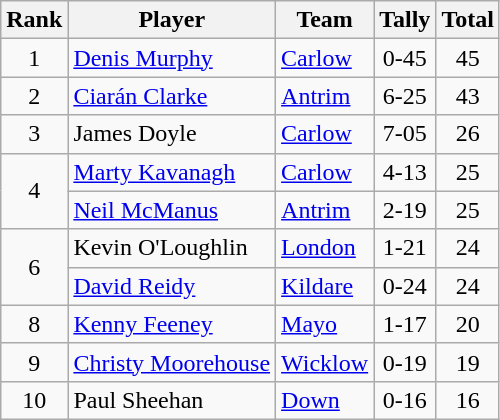<table class="wikitable">
<tr>
<th>Rank</th>
<th>Player</th>
<th>Team</th>
<th>Tally</th>
<th>Total</th>
</tr>
<tr>
<td rowspan=1 align=center>1</td>
<td><a href='#'>Denis Murphy</a></td>
<td><a href='#'>Carlow</a></td>
<td align=center>0-45</td>
<td align=center>45</td>
</tr>
<tr>
<td rowspan=1 align=center>2</td>
<td><a href='#'>Ciarán Clarke</a></td>
<td><a href='#'>Antrim</a></td>
<td align=center>6-25</td>
<td align=center>43</td>
</tr>
<tr>
<td rowspan=1 align=center>3</td>
<td>James Doyle</td>
<td><a href='#'>Carlow</a></td>
<td align=center>7-05</td>
<td align=center>26</td>
</tr>
<tr>
<td rowspan=2 align=center>4</td>
<td><a href='#'>Marty Kavanagh</a></td>
<td><a href='#'>Carlow</a></td>
<td align=center>4-13</td>
<td align=center>25</td>
</tr>
<tr>
<td><a href='#'>Neil McManus</a></td>
<td><a href='#'>Antrim</a></td>
<td align=center>2-19</td>
<td align=center>25</td>
</tr>
<tr>
<td rowspan=2 align=center>6</td>
<td>Kevin O'Loughlin</td>
<td><a href='#'>London</a></td>
<td align=center>1-21</td>
<td align=center>24</td>
</tr>
<tr>
<td><a href='#'>David Reidy</a></td>
<td><a href='#'>Kildare</a></td>
<td align=center>0-24</td>
<td align=center>24</td>
</tr>
<tr>
<td rowspan=1 align=center>8</td>
<td><a href='#'>Kenny Feeney</a></td>
<td><a href='#'>Mayo</a></td>
<td align=center>1-17</td>
<td align=center>20</td>
</tr>
<tr>
<td rowspan=1 align=center>9</td>
<td><a href='#'>Christy Moorehouse</a></td>
<td><a href='#'>Wicklow</a></td>
<td align=center>0-19</td>
<td align=center>19</td>
</tr>
<tr>
<td rowspan=1 align=center>10</td>
<td>Paul Sheehan</td>
<td><a href='#'>Down</a></td>
<td align=center>0-16</td>
<td align=center>16</td>
</tr>
</table>
